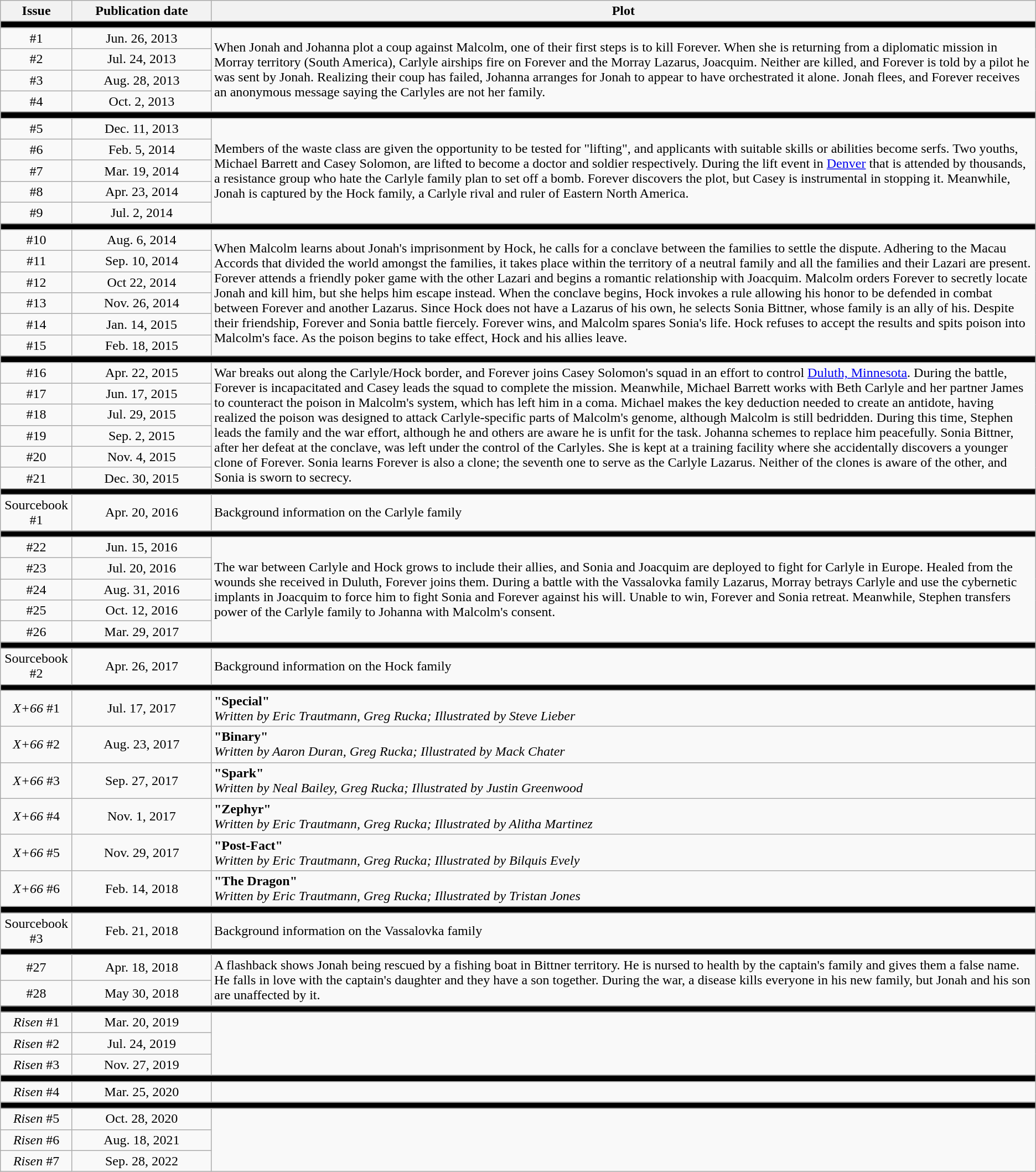<table class="wikitable" style="text-align: center">
<tr>
<th>Issue</th>
<th style="width: 10em">Publication date</th>
<th>Plot</th>
</tr>
<tr>
<td colspan=3 style=background:#000000></td>
</tr>
<tr>
<td>#1</td>
<td>Jun. 26, 2013</td>
<td rowspan=4 align=left>When Jonah and Johanna plot a coup against Malcolm, one of their first steps is to kill Forever. When she is returning from a diplomatic mission in Morray territory (South America), Carlyle airships fire on Forever and the Morray Lazarus, Joacquim. Neither are killed, and Forever is told by a pilot he was sent by Jonah. Realizing their coup has failed, Johanna arranges for Jonah to appear to have orchestrated it alone. Jonah flees, and Forever receives an anonymous message saying the Carlyles are not her family.</td>
</tr>
<tr>
<td>#2</td>
<td>Jul. 24, 2013</td>
</tr>
<tr>
<td>#3</td>
<td>Aug. 28, 2013</td>
</tr>
<tr>
<td>#4</td>
<td>Oct. 2, 2013</td>
</tr>
<tr>
<td colspan=3 style=background:#000000></td>
</tr>
<tr>
<td>#5</td>
<td>Dec. 11, 2013</td>
<td rowspan=5 align=left>Members of the waste class are given the opportunity to be tested for "lifting", and applicants with suitable skills or abilities become serfs. Two youths, Michael Barrett and Casey Solomon, are lifted to become a doctor and soldier respectively. During the lift event in <a href='#'>Denver</a> that is attended by thousands, a resistance group who hate the Carlyle family plan to set off a bomb. Forever discovers the plot, but Casey is instrumental in stopping it. Meanwhile, Jonah is captured by the Hock family, a Carlyle rival and ruler of Eastern North America.</td>
</tr>
<tr>
<td>#6</td>
<td>Feb. 5, 2014</td>
</tr>
<tr>
<td>#7</td>
<td>Mar. 19, 2014</td>
</tr>
<tr>
<td>#8</td>
<td>Apr. 23, 2014</td>
</tr>
<tr>
<td>#9</td>
<td>Jul. 2, 2014</td>
</tr>
<tr>
<td colspan=3 style=background:#000000></td>
</tr>
<tr>
<td>#10</td>
<td>Aug. 6, 2014</td>
<td rowspan=6 align=left>When Malcolm learns about Jonah's imprisonment by Hock, he calls for a conclave between the families to settle the dispute. Adhering to the Macau Accords that divided the world amongst the families, it takes place within the territory of a neutral family and all the families and their Lazari are present. Forever attends a friendly poker game with the other Lazari and begins a romantic relationship with Joacquim. Malcolm orders Forever to secretly locate Jonah and kill him, but she helps him escape instead. When the conclave begins, Hock invokes a rule allowing his honor to be defended in combat between Forever and another Lazarus. Since Hock does not have a Lazarus of his own, he selects Sonia Bittner, whose family is an ally of his. Despite their friendship, Forever and Sonia battle fiercely. Forever wins, and Malcolm spares Sonia's life. Hock refuses to accept the results and spits poison into Malcolm's face. As the poison begins to take effect, Hock and his allies leave.</td>
</tr>
<tr>
<td>#11</td>
<td>Sep. 10, 2014</td>
</tr>
<tr>
<td>#12</td>
<td>Oct 22, 2014</td>
</tr>
<tr>
<td>#13</td>
<td>Nov. 26, 2014</td>
</tr>
<tr>
<td>#14</td>
<td>Jan. 14, 2015</td>
</tr>
<tr>
<td>#15</td>
<td>Feb. 18, 2015</td>
</tr>
<tr>
<td colspan=3 style=background:#000000></td>
</tr>
<tr>
<td>#16</td>
<td>Apr. 22, 2015</td>
<td rowspan=6 align=left>War breaks out along the Carlyle/Hock border, and Forever joins Casey Solomon's squad in an effort to control <a href='#'>Duluth, Minnesota</a>. During the battle, Forever is incapacitated and Casey leads the squad to complete the mission. Meanwhile, Michael Barrett works with Beth Carlyle and her partner James to counteract the poison in Malcolm's system, which has left him in a coma. Michael makes the key deduction needed to create an antidote, having realized the poison was designed to attack Carlyle-specific parts of Malcolm's genome, although Malcolm is still bedridden. During this time, Stephen leads the family and the war effort, although he and others are aware he is unfit for the task. Johanna schemes to replace him peacefully. Sonia Bittner, after her defeat at the conclave, was left under the control of the Carlyles. She is kept at a training facility where she accidentally discovers a younger clone of Forever. Sonia learns Forever is also a clone; the seventh one to serve as the Carlyle Lazarus. Neither of the clones is aware of the other, and Sonia is sworn to secrecy.</td>
</tr>
<tr>
<td>#17</td>
<td>Jun. 17, 2015</td>
</tr>
<tr>
<td>#18</td>
<td>Jul. 29, 2015</td>
</tr>
<tr>
<td>#19</td>
<td>Sep. 2, 2015</td>
</tr>
<tr>
<td>#20</td>
<td>Nov. 4, 2015</td>
</tr>
<tr>
<td>#21</td>
<td>Dec. 30, 2015</td>
</tr>
<tr>
<td colspan=3 style=background:#000000></td>
</tr>
<tr>
<td>Sourcebook #1</td>
<td>Apr. 20, 2016</td>
<td style="text-align: left">Background information on the Carlyle family</td>
</tr>
<tr>
<td colspan=3 style=background:#000000></td>
</tr>
<tr>
<td>#22</td>
<td>Jun. 15, 2016</td>
<td rowspan=5 align=left>The war between Carlyle and Hock grows to include their allies, and Sonia and Joacquim are deployed to fight for Carlyle in Europe. Healed from the wounds she received in Duluth, Forever joins them. During a battle with the Vassalovka family Lazarus, Morray betrays Carlyle and use the cybernetic implants in Joacquim to force him to fight Sonia and Forever against his will. Unable to win, Forever and Sonia retreat. Meanwhile, Stephen transfers power of the Carlyle family to Johanna with Malcolm's consent.</td>
</tr>
<tr>
<td>#23</td>
<td>Jul. 20, 2016</td>
</tr>
<tr>
<td>#24</td>
<td>Aug. 31, 2016</td>
</tr>
<tr>
<td>#25</td>
<td>Oct. 12, 2016</td>
</tr>
<tr>
<td>#26</td>
<td>Mar. 29, 2017</td>
</tr>
<tr>
<td colspan=3 style=background:#000000></td>
</tr>
<tr>
<td>Sourcebook #2</td>
<td>Apr. 26, 2017</td>
<td style="text-align: left">Background information on the Hock family</td>
</tr>
<tr>
<td colspan=3 style=background:#000000></td>
</tr>
<tr>
<td><em>X+66</em> #1</td>
<td>Jul. 17, 2017</td>
<td align=left><strong>"Special"</strong><br><span><em>Written by Eric Trautmann, Greg Rucka; Illustrated by Steve Lieber</em></span></td>
</tr>
<tr>
<td><em>X+66</em> #2</td>
<td>Aug. 23, 2017</td>
<td align=left><strong>"Binary"</strong><br><span><em>Written by Aaron Duran, Greg Rucka; Illustrated by Mack Chater</em></span></td>
</tr>
<tr>
<td><em>X+66</em> #3</td>
<td>Sep. 27, 2017</td>
<td align=left><strong>"Spark"</strong><br><span><em>Written by Neal Bailey, Greg Rucka; Illustrated by Justin Greenwood</em></span></td>
</tr>
<tr>
<td><em>X+66</em> #4</td>
<td>Nov. 1, 2017</td>
<td align=left><strong>"Zephyr"</strong><br><span><em>Written by Eric Trautmann, Greg Rucka; Illustrated by Alitha Martinez</em></span></td>
</tr>
<tr>
<td><em>X+66</em> #5</td>
<td>Nov. 29, 2017</td>
<td align=left><strong>"Post-Fact"</strong><br><span><em>Written by Eric Trautmann, Greg Rucka; Illustrated by Bilquis Evely</em></span></td>
</tr>
<tr>
<td><em>X+66</em> #6</td>
<td>Feb. 14, 2018</td>
<td align=left><strong>"The Dragon"</strong><br><span><em>Written by Eric Trautmann, Greg Rucka; Illustrated by Tristan Jones</em></span></td>
</tr>
<tr>
<td colspan=3 style=background:#000000></td>
</tr>
<tr>
<td>Sourcebook #3</td>
<td>Feb. 21, 2018</td>
<td style="text-align: left">Background information on the Vassalovka family</td>
</tr>
<tr>
<td colspan=3 style=background:#000000></td>
</tr>
<tr>
<td>#27</td>
<td>Apr. 18, 2018</td>
<td rowspan=2 align=left>A flashback shows Jonah being rescued by a fishing boat in Bittner territory. He is nursed to health by the captain's family and gives them a false name. He falls in love with the captain's daughter and they have a son together. During the war, a disease kills everyone in his new family, but Jonah and his son are unaffected by it.</td>
</tr>
<tr>
<td>#28</td>
<td>May 30, 2018</td>
</tr>
<tr>
<td colspan=3 style=background:#000000></td>
</tr>
<tr>
<td><em>Risen</em> #1</td>
<td>Mar. 20, 2019</td>
<td rowspan=3 align=left></td>
</tr>
<tr>
<td><em>Risen</em> #2</td>
<td>Jul. 24, 2019</td>
</tr>
<tr>
<td><em>Risen</em> #3</td>
<td>Nov. 27, 2019</td>
</tr>
<tr>
<td colspan=3 style=background:#000000></td>
</tr>
<tr>
<td><em>Risen</em> #4</td>
<td>Mar. 25, 2020</td>
<td align=left></td>
</tr>
<tr>
<td colspan=3 style=background:#000000></td>
</tr>
<tr>
<td><em>Risen</em> #5</td>
<td>Oct. 28, 2020</td>
<td rowspan=3 align=left></td>
</tr>
<tr>
<td><em>Risen</em> #6</td>
<td>Aug. 18, 2021</td>
</tr>
<tr>
<td><em>Risen</em> #7</td>
<td>Sep. 28, 2022</td>
</tr>
</table>
